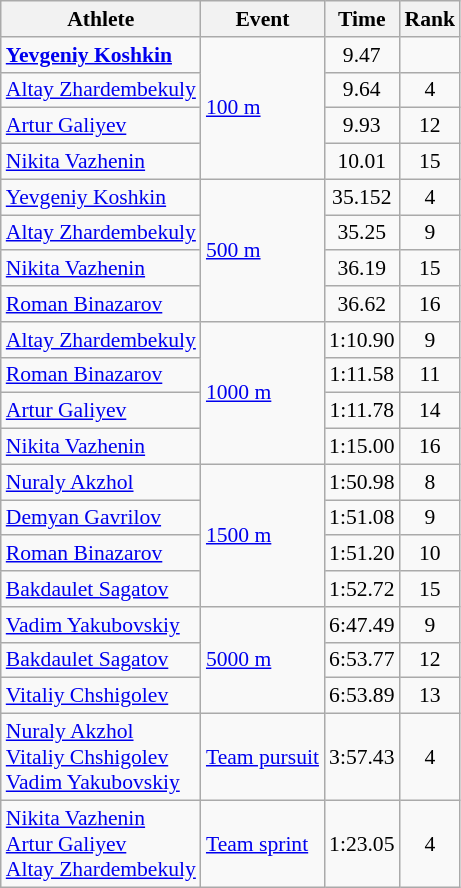<table class="wikitable" style="font-size:90%">
<tr>
<th>Athlete</th>
<th>Event</th>
<th>Time</th>
<th>Rank</th>
</tr>
<tr align=center>
<td align=left><strong><a href='#'>Yevgeniy Koshkin</a></strong></td>
<td align=left rowspan=4><a href='#'>100 m</a></td>
<td>9.47</td>
<td></td>
</tr>
<tr align=center>
<td align=left><a href='#'>Altay Zhardembekuly</a></td>
<td>9.64</td>
<td>4</td>
</tr>
<tr align=center>
<td align=left><a href='#'>Artur Galiyev</a></td>
<td>9.93</td>
<td>12</td>
</tr>
<tr align=center>
<td align=left><a href='#'>Nikita Vazhenin</a></td>
<td>10.01</td>
<td>15</td>
</tr>
<tr align=center>
<td align=left><a href='#'>Yevgeniy Koshkin</a></td>
<td align=left rowspan=4><a href='#'>500 m</a></td>
<td>35.152</td>
<td>4</td>
</tr>
<tr align=center>
<td align=left><a href='#'>Altay Zhardembekuly</a></td>
<td>35.25</td>
<td>9</td>
</tr>
<tr align=center>
<td align=left><a href='#'>Nikita Vazhenin</a></td>
<td>36.19</td>
<td>15</td>
</tr>
<tr align=center>
<td align=left><a href='#'>Roman Binazarov</a></td>
<td>36.62</td>
<td>16</td>
</tr>
<tr align=center>
<td align=left><a href='#'>Altay Zhardembekuly</a></td>
<td align=left rowspan=4><a href='#'>1000 m</a></td>
<td>1:10.90</td>
<td>9</td>
</tr>
<tr align=center>
<td align=left><a href='#'>Roman Binazarov</a></td>
<td>1:11.58</td>
<td>11</td>
</tr>
<tr align=center>
<td align=left><a href='#'>Artur Galiyev</a></td>
<td>1:11.78</td>
<td>14</td>
</tr>
<tr align=center>
<td align=left><a href='#'>Nikita Vazhenin</a></td>
<td>1:15.00</td>
<td>16</td>
</tr>
<tr align=center>
<td align=left><a href='#'>Nuraly Akzhol</a></td>
<td align=left rowspan=4><a href='#'>1500 m</a></td>
<td>1:50.98</td>
<td>8</td>
</tr>
<tr align=center>
<td align=left><a href='#'>Demyan Gavrilov</a></td>
<td>1:51.08</td>
<td>9</td>
</tr>
<tr align=center>
<td align=left><a href='#'>Roman Binazarov</a></td>
<td>1:51.20</td>
<td>10</td>
</tr>
<tr align=center>
<td align=left><a href='#'>Bakdaulet Sagatov</a></td>
<td>1:52.72</td>
<td>15</td>
</tr>
<tr align=center>
<td align=left><a href='#'>Vadim Yakubovskiy</a></td>
<td align=left rowspan=3><a href='#'>5000 m</a></td>
<td>6:47.49</td>
<td>9</td>
</tr>
<tr align=center>
<td align=left><a href='#'>Bakdaulet Sagatov</a></td>
<td>6:53.77</td>
<td>12</td>
</tr>
<tr align=center>
<td align=left><a href='#'>Vitaliy Chshigolev</a></td>
<td>6:53.89</td>
<td>13</td>
</tr>
<tr align=center>
<td align=left><a href='#'>Nuraly Akzhol</a><br><a href='#'>Vitaliy Chshigolev</a><br><a href='#'>Vadim Yakubovskiy</a></td>
<td align=left><a href='#'>Team pursuit</a></td>
<td>3:57.43</td>
<td>4</td>
</tr>
<tr align=center>
<td align=left><a href='#'>Nikita Vazhenin</a><br><a href='#'>Artur Galiyev</a><br><a href='#'>Altay Zhardembekuly</a></td>
<td align=left><a href='#'>Team sprint</a></td>
<td>1:23.05</td>
<td>4</td>
</tr>
</table>
